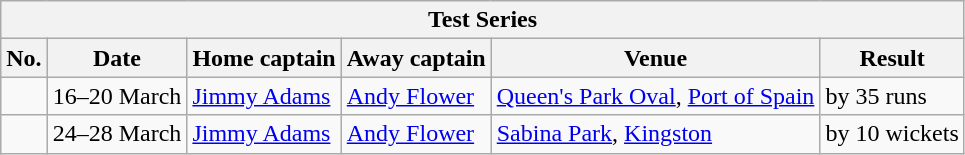<table class="wikitable">
<tr>
<th colspan="9">Test Series</th>
</tr>
<tr>
<th>No.</th>
<th>Date</th>
<th>Home captain</th>
<th>Away captain</th>
<th>Venue</th>
<th>Result</th>
</tr>
<tr>
<td></td>
<td>16–20 March</td>
<td><a href='#'>Jimmy Adams</a></td>
<td><a href='#'>Andy Flower</a></td>
<td><a href='#'>Queen's Park Oval</a>, <a href='#'>Port of Spain</a></td>
<td> by 35 runs</td>
</tr>
<tr>
<td></td>
<td>24–28 March</td>
<td><a href='#'>Jimmy Adams</a></td>
<td><a href='#'>Andy Flower</a></td>
<td><a href='#'>Sabina Park</a>, <a href='#'>Kingston</a></td>
<td> by 10 wickets</td>
</tr>
</table>
